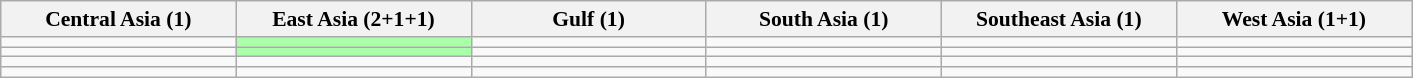<table class=wikitable style="font-size:90%;">
<tr>
<th width=150>Central Asia (1)</th>
<th width=150>East Asia (2+1+1)</th>
<th width=150>Gulf (1)</th>
<th width=150>South Asia (1)</th>
<th width=150>Southeast Asia (1)</th>
<th width=150>West Asia (1+1)</th>
</tr>
<tr>
<td></td>
<td bgcolor="#aaffaa"></td>
<td></td>
<td></td>
<td></td>
<td></td>
</tr>
<tr>
<td></td>
<td bgcolor="#aaffaa"></td>
<td></td>
<td></td>
<td></td>
<td></td>
</tr>
<tr>
<td></td>
<td></td>
<td></td>
<td></td>
<td></td>
<td></td>
</tr>
<tr>
<td></td>
<td></td>
<td></td>
<td></td>
<td></td>
<td></td>
</tr>
</table>
